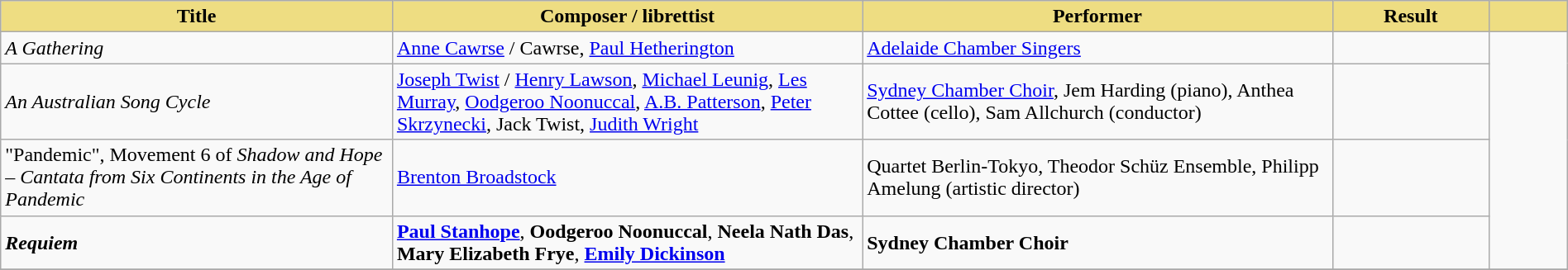<table class="wikitable" width=100%>
<tr>
<th style="width:25%;background:#EEDD82;">Title</th>
<th style="width:30%;background:#EEDD82;">Composer / librettist</th>
<th style="width:30%;background:#EEDD82;">Performer</th>
<th style="width:10%;background:#EEDD82;">Result</th>
<th style="width:5%;background:#EEDD82;"></th>
</tr>
<tr>
<td><em>A Gathering</em></td>
<td><a href='#'>Anne Cawrse</a> / Cawrse, <a href='#'>Paul Hetherington</a></td>
<td><a href='#'>Adelaide Chamber Singers</a></td>
<td></td>
<td rowspan="4"></td>
</tr>
<tr>
<td><em>An Australian Song Cycle</em></td>
<td><a href='#'>Joseph Twist</a> / <a href='#'>Henry Lawson</a>, <a href='#'>Michael Leunig</a>, <a href='#'>Les Murray</a>, <a href='#'>Oodgeroo Noonuccal</a>, <a href='#'>A.B. Patterson</a>, <a href='#'>Peter Skrzynecki</a>, Jack Twist, <a href='#'>Judith Wright</a></td>
<td><a href='#'>Sydney Chamber Choir</a>, Jem Harding (piano), Anthea Cottee (cello), Sam Allchurch (conductor)</td>
<td></td>
</tr>
<tr>
<td>"Pandemic", Movement 6 of <em>Shadow and Hope – Cantata from Six Continents in the Age of Pandemic</em></td>
<td><a href='#'>Brenton Broadstock</a></td>
<td>Quartet Berlin-Tokyo, Theodor Schüz Ensemble, Philipp Amelung (artistic director)</td>
<td></td>
</tr>
<tr>
<td><strong><em>Requiem</em></strong></td>
<td><strong><a href='#'>Paul Stanhope</a></strong>, <strong>Oodgeroo Noonuccal</strong>, <strong>Neela Nath Das</strong>, <strong>Mary Elizabeth Frye</strong>, <strong><a href='#'>Emily Dickinson</a></strong></td>
<td><strong>Sydney Chamber Choir</strong></td>
<td></td>
</tr>
<tr>
</tr>
</table>
